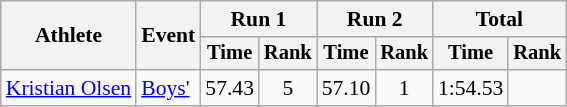<table class="wikitable" style="font-size:90%">
<tr>
<th rowspan="2">Athlete</th>
<th rowspan="2">Event</th>
<th colspan="2">Run 1</th>
<th colspan="2">Run 2</th>
<th colspan="2">Total</th>
</tr>
<tr style="font-size:95%">
<th>Time</th>
<th>Rank</th>
<th>Time</th>
<th>Rank</th>
<th>Time</th>
<th>Rank</th>
</tr>
<tr align=center>
<td align=left><a href='#'>Kristian Olsen</a></td>
<td align=left><a href='#'>Boys'</a></td>
<td>57.43</td>
<td>5</td>
<td>57.10</td>
<td>1</td>
<td>1:54.53</td>
<td></td>
</tr>
</table>
